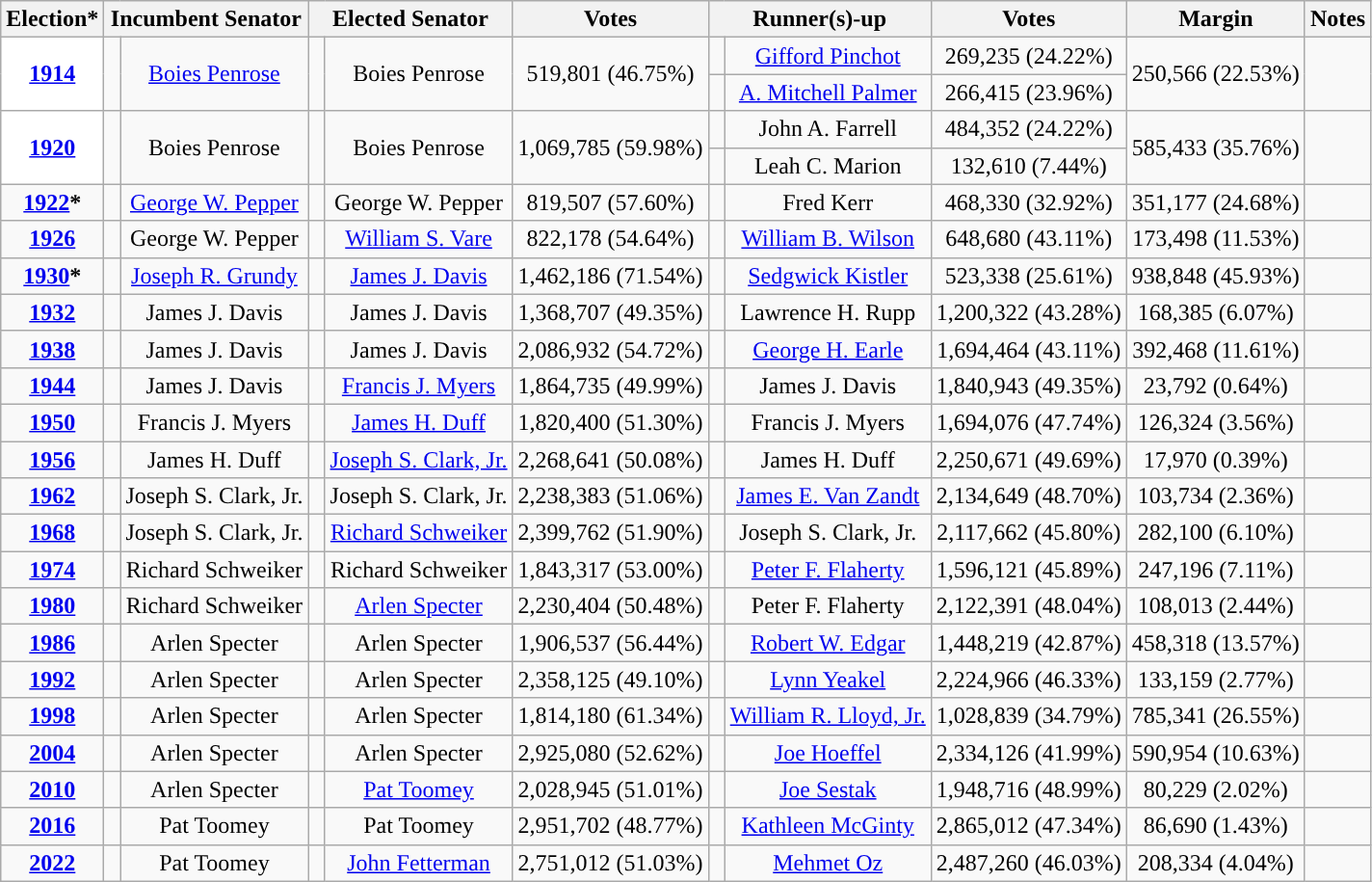<table class="wikitable" style="text-align: center;">
<tr>
<th>Election*</th>
<th colspan=2>Incumbent Senator</th>
<th colspan=2>Elected Senator</th>
<th>Votes</th>
<th colspan=2>Runner(s)-up</th>
<th>Votes</th>
<th>Margin</th>
<th>Notes</th>
</tr>
<tr>
<th style="background: #FFFFFF;" rowspan=2><strong><a href='#'>1914</a></strong></th>
<td rowspan=2 style="background: "> </td>
<td rowspan=2><a href='#'>Boies Penrose</a></td>
<td rowspan=2 style="background: "> </td>
<td rowspan=2>Boies Penrose</td>
<td rowspan=2>519,801 (46.75%)</td>
<td style="background: "> </td>
<td><a href='#'>Gifford Pinchot</a></td>
<td>269,235 (24.22%)</td>
<td rowspan=2>250,566 (22.53%)</td>
<td rowspan=2></td>
</tr>
<tr>
<td style="background: "> </td>
<td><a href='#'>A. Mitchell Palmer</a></td>
<td>266,415 (23.96%)</td>
</tr>
<tr>
<th style="background: #FFFFFF;" rowspan=2><strong><a href='#'>1920</a></strong></th>
<td rowspan=2 style="background: "> </td>
<td rowspan=2>Boies Penrose</td>
<td rowspan=2 style="background: "> </td>
<td rowspan=2>Boies Penrose</td>
<td rowspan=2>1,069,785 (59.98%)</td>
<td style="background: "> </td>
<td>John A. Farrell</td>
<td>484,352 (24.22%)</td>
<td rowspan=2>585,433 (35.76%)</td>
<td rowspan=2></td>
</tr>
<tr>
<td style="background: "> </td>
<td>Leah C. Marion</td>
<td>132,610 (7.44%)</td>
</tr>
<tr>
<td><strong><a href='#'>1922</a>*</strong></td>
<td style="background: "> </td>
<td><a href='#'>George W. Pepper</a></td>
<td style="background: "> </td>
<td>George W. Pepper</td>
<td>819,507 (57.60%)</td>
<td style="background: "> </td>
<td>Fred Kerr</td>
<td>468,330 (32.92%)</td>
<td>351,177 (24.68%)</td>
<td><br></td>
</tr>
<tr>
<td><strong><a href='#'>1926</a></strong></td>
<td style="background: "> </td>
<td>George W. Pepper</td>
<td style="background: "> </td>
<td><a href='#'>William S. Vare</a></td>
<td>822,178 (54.64%)</td>
<td style="background: "> </td>
<td><a href='#'>William B. Wilson</a></td>
<td>648,680 (43.11%)</td>
<td>173,498 (11.53%)</td>
<td></td>
</tr>
<tr>
<td><strong><a href='#'>1930</a>*</strong></td>
<td style="background: "> </td>
<td><a href='#'>Joseph R. Grundy</a></td>
<td style="background: "> </td>
<td><a href='#'>James J. Davis</a></td>
<td>1,462,186 (71.54%)</td>
<td style="background: "> </td>
<td><a href='#'>Sedgwick Kistler</a></td>
<td>523,338 (25.61%)</td>
<td>938,848 (45.93%)</td>
<td><br></td>
</tr>
<tr>
<td><strong><a href='#'>1932</a></strong></td>
<td style="background: "> </td>
<td>James J. Davis</td>
<td style="background: "> </td>
<td>James J. Davis</td>
<td>1,368,707 (49.35%)</td>
<td style="background: "> </td>
<td>Lawrence H. Rupp</td>
<td>1,200,322 (43.28%)</td>
<td>168,385 (6.07%)</td>
<td></td>
</tr>
<tr>
<td><strong><a href='#'>1938</a></strong></td>
<td style="background: "> </td>
<td>James J. Davis</td>
<td style="background: "> </td>
<td>James J. Davis</td>
<td>2,086,932 (54.72%)</td>
<td style="background: "> </td>
<td><a href='#'>George H. Earle</a></td>
<td>1,694,464 (43.11%)</td>
<td>392,468 (11.61%)</td>
<td></td>
</tr>
<tr>
<td><strong><a href='#'>1944</a></strong></td>
<td style="background: "> </td>
<td>James J. Davis</td>
<td style="background: "> </td>
<td><a href='#'>Francis J. Myers</a></td>
<td>1,864,735 (49.99%)</td>
<td style="background: "> </td>
<td>James J. Davis</td>
<td>1,840,943 (49.35%)</td>
<td>23,792 (0.64%)</td>
<td></td>
</tr>
<tr>
<td><strong><a href='#'>1950</a></strong></td>
<td style="background: "> </td>
<td>Francis J. Myers</td>
<td style="background: "> </td>
<td><a href='#'>James H. Duff</a></td>
<td>1,820,400 (51.30%)</td>
<td style="background: "> </td>
<td>Francis J. Myers</td>
<td>1,694,076 (47.74%)</td>
<td>126,324 (3.56%)</td>
<td></td>
</tr>
<tr>
<td><strong><a href='#'>1956</a></strong></td>
<td style="background: "> </td>
<td>James H. Duff</td>
<td style="background: "> </td>
<td><a href='#'>Joseph S. Clark, Jr.</a></td>
<td>2,268,641 (50.08%)</td>
<td style="background: "> </td>
<td>James H. Duff</td>
<td>2,250,671 (49.69%)</td>
<td>17,970 (0.39%)</td>
<td></td>
</tr>
<tr>
<td><strong><a href='#'>1962</a></strong></td>
<td style="background: "> </td>
<td>Joseph S. Clark, Jr.</td>
<td style="background: "> </td>
<td>Joseph S. Clark, Jr.</td>
<td>2,238,383 (51.06%)</td>
<td style="background: "> </td>
<td><a href='#'>James E. Van Zandt</a></td>
<td>2,134,649 (48.70%)</td>
<td>103,734 (2.36%)</td>
<td></td>
</tr>
<tr>
<td><strong><a href='#'>1968</a></strong></td>
<td style="background: "> </td>
<td>Joseph S. Clark, Jr.</td>
<td style="background: "> </td>
<td><a href='#'>Richard Schweiker</a></td>
<td>2,399,762 (51.90%)</td>
<td style="background: "> </td>
<td>Joseph S. Clark, Jr.</td>
<td>2,117,662 (45.80%)</td>
<td>282,100 (6.10%)</td>
<td></td>
</tr>
<tr>
<td><strong><a href='#'>1974</a></strong></td>
<td style="background: "> </td>
<td>Richard Schweiker</td>
<td style="background: "> </td>
<td>Richard Schweiker</td>
<td>1,843,317 (53.00%)</td>
<td style="background: "> </td>
<td><a href='#'>Peter F. Flaherty</a></td>
<td>1,596,121 (45.89%)</td>
<td>247,196 (7.11%)</td>
<td></td>
</tr>
<tr>
<td><strong><a href='#'>1980</a></strong></td>
<td style="background: "> </td>
<td>Richard Schweiker</td>
<td style="background: "> </td>
<td><a href='#'>Arlen Specter</a></td>
<td>2,230,404 (50.48%)</td>
<td style="background: "> </td>
<td>Peter F. Flaherty</td>
<td>2,122,391 (48.04%)</td>
<td>108,013 (2.44%)</td>
<td></td>
</tr>
<tr>
<td><strong><a href='#'>1986</a></strong></td>
<td style="background: "> </td>
<td>Arlen Specter</td>
<td style="background: "> </td>
<td>Arlen Specter</td>
<td>1,906,537 (56.44%)</td>
<td style="background: "> </td>
<td><a href='#'>Robert W. Edgar</a></td>
<td>1,448,219 (42.87%)</td>
<td>458,318 (13.57%)</td>
<td></td>
</tr>
<tr>
<td><strong><a href='#'>1992</a></strong></td>
<td style="background: "> </td>
<td>Arlen Specter</td>
<td style="background: "> </td>
<td>Arlen Specter</td>
<td>2,358,125 (49.10%)</td>
<td style="background: "> </td>
<td><a href='#'>Lynn Yeakel</a></td>
<td>2,224,966 (46.33%)</td>
<td>133,159 (2.77%)</td>
<td></td>
</tr>
<tr>
<td><strong><a href='#'>1998</a></strong></td>
<td style="background: "> </td>
<td>Arlen Specter</td>
<td style="background: "> </td>
<td>Arlen Specter</td>
<td>1,814,180 (61.34%)</td>
<td style="background: "> </td>
<td><a href='#'>William R. Lloyd, Jr.</a></td>
<td>1,028,839 (34.79%)</td>
<td>785,341 (26.55%)</td>
<td></td>
</tr>
<tr>
<td><strong><a href='#'>2004</a></strong></td>
<td style="background: "> </td>
<td>Arlen Specter</td>
<td style="background: "> </td>
<td>Arlen Specter</td>
<td>2,925,080 (52.62%)</td>
<td style="background: "> </td>
<td><a href='#'>Joe Hoeffel</a></td>
<td>2,334,126 (41.99%)</td>
<td>590,954 (10.63%)</td>
<td></td>
</tr>
<tr>
<td><strong><a href='#'>2010</a></strong></td>
<td style="background: "> </td>
<td>Arlen Specter</td>
<td style="background: "> </td>
<td><a href='#'>Pat Toomey</a></td>
<td>2,028,945 (51.01%)</td>
<td style="background: "> </td>
<td><a href='#'>Joe Sestak</a></td>
<td>1,948,716 (48.99%)</td>
<td>80,229 (2.02%)</td>
<td><br></td>
</tr>
<tr>
<td><strong><a href='#'>2016</a></strong></td>
<td style="background: "> </td>
<td>Pat Toomey</td>
<td style="background: "> </td>
<td>Pat Toomey</td>
<td>2,951,702 (48.77%)</td>
<td style="background: "> </td>
<td><a href='#'>Kathleen McGinty</a></td>
<td>2,865,012 (47.34%)</td>
<td>86,690 (1.43%)</td>
<td></td>
</tr>
<tr>
<td><strong><a href='#'>2022</a></strong></td>
<td style="background: "> </td>
<td>Pat Toomey</td>
<td style="background: "> </td>
<td><a href='#'>John Fetterman</a></td>
<td>2,751,012 (51.03%)</td>
<td style="background: "> </td>
<td><a href='#'>Mehmet Oz</a></td>
<td>2,487,260 (46.03%)</td>
<td>208,334 (4.04%)</td>
<td></td>
</tr>
</table>
